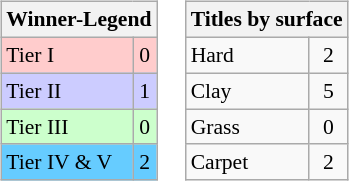<table>
<tr valign=top>
<td><br><table class="wikitable" style="font-size:90%;">
<tr>
<th colspan=2>Winner-Legend</th>
</tr>
<tr style="background:#fcc;">
<td>Tier I</td>
<td style="text-align:center;">0</td>
</tr>
<tr style="background:#ccf;">
<td>Tier II</td>
<td style="text-align:center;">1</td>
</tr>
<tr style="background:#cfc;">
<td>Tier III</td>
<td style="text-align:center;">0</td>
</tr>
<tr style="background:#6cf;">
<td>Tier IV & V</td>
<td style="text-align:center;">2</td>
</tr>
</table>
</td>
<td><br><table class="wikitable" style="font-size:90%;">
<tr>
<th colspan=2>Titles by surface</th>
</tr>
<tr>
<td>Hard</td>
<td style="text-align:center;">2</td>
</tr>
<tr>
<td>Clay</td>
<td style="text-align:center;">5</td>
</tr>
<tr>
<td>Grass</td>
<td style="text-align:center;">0</td>
</tr>
<tr>
<td>Carpet</td>
<td style="text-align:center;">2</td>
</tr>
</table>
</td>
</tr>
</table>
